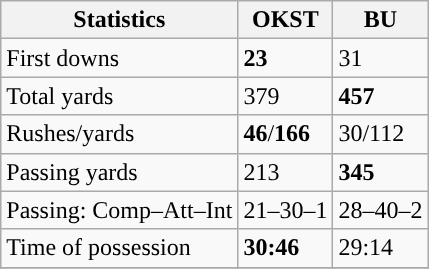<table class="wikitable" style="float: left;">
<tr>
<th>Statistics</th>
<th>OKST</th>
<th>BU</th>
</tr>
<tr>
<td>First downs</td>
<td><strong>23</strong></td>
<td>31</td>
</tr>
<tr>
<td>Total yards</td>
<td>379</td>
<td><strong>457</strong></td>
</tr>
<tr>
<td>Rushes/yards</td>
<td><strong>46</strong>/<strong>166</strong></td>
<td>30/112</td>
</tr>
<tr>
<td>Passing yards</td>
<td>213</td>
<td><strong>345</strong></td>
</tr>
<tr>
<td>Passing: Comp–Att–Int</td>
<td>21–30–1</td>
<td>28–40–2</td>
</tr>
<tr>
<td>Time of possession</td>
<td><strong>30:46</strong></td>
<td>29:14</td>
</tr>
<tr>
</tr>
</table>
